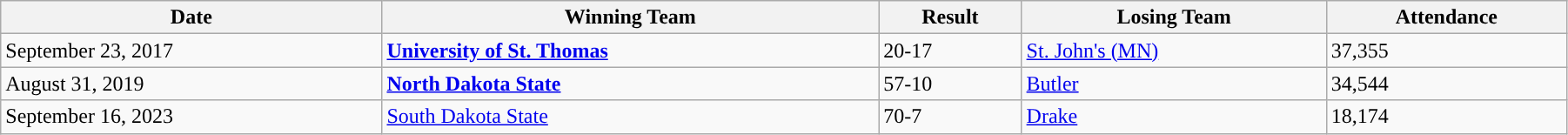<table class="wikitable" style="text-align:left; width:95%;" style="text-align:center">
<tr>
<th style="text-align:center; ">Date</th>
<th style="text-align:center; ">Winning Team</th>
<th style="text-align:center; ">Result</th>
<th style="text-align:center; ">Losing Team</th>
<th style="text-align:center; ">Attendance</th>
</tr>
<tr>
<td>September 23, 2017</td>
<td><strong><a href='#'>University of St. Thomas</a></strong></td>
<td>20-17</td>
<td><a href='#'>St. John's (MN)</a></td>
<td>37,355</td>
</tr>
<tr>
<td>August 31, 2019</td>
<td><strong><a href='#'>North Dakota State</a></strong></td>
<td>57-10</td>
<td><a href='#'>Butler</a></td>
<td>34,544</td>
</tr>
<tr>
<td>September 16, 2023</td>
<td><a href='#'>South Dakota State</a></td>
<td>70-7</td>
<td><a href='#'>Drake</a></td>
<td>18,174</td>
</tr>
</table>
